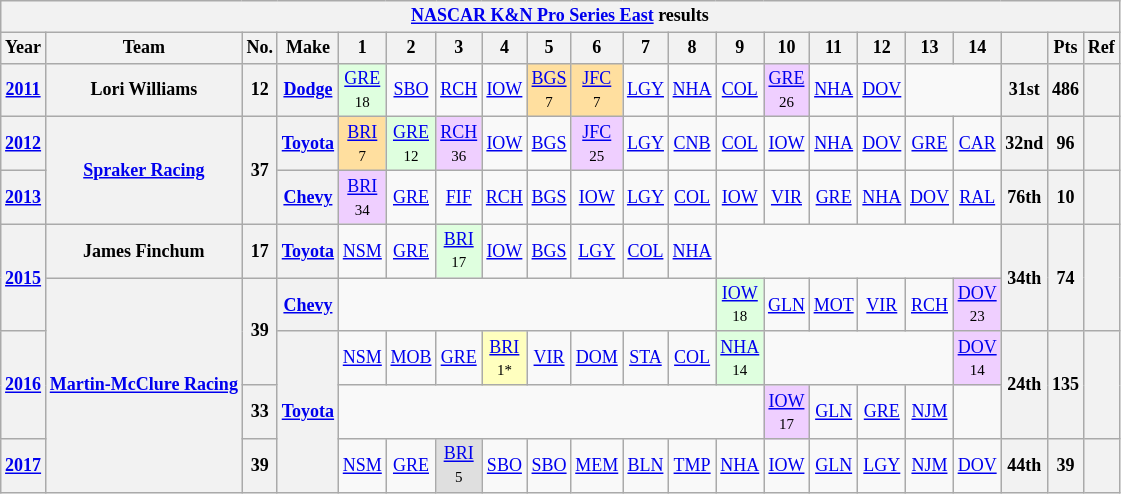<table class="wikitable" style="text-align:center; font-size:75%">
<tr>
<th colspan=21><a href='#'>NASCAR K&N Pro Series East</a> results</th>
</tr>
<tr>
<th>Year</th>
<th>Team</th>
<th>No.</th>
<th>Make</th>
<th>1</th>
<th>2</th>
<th>3</th>
<th>4</th>
<th>5</th>
<th>6</th>
<th>7</th>
<th>8</th>
<th>9</th>
<th>10</th>
<th>11</th>
<th>12</th>
<th>13</th>
<th>14</th>
<th></th>
<th>Pts</th>
<th>Ref</th>
</tr>
<tr>
<th><a href='#'>2011</a></th>
<th>Lori Williams</th>
<th>12</th>
<th><a href='#'>Dodge</a></th>
<td style="background:#DFFFDF;"><a href='#'>GRE</a><br><small>18</small></td>
<td><a href='#'>SBO</a></td>
<td><a href='#'>RCH</a></td>
<td><a href='#'>IOW</a></td>
<td style="background:#FFDF9F;"><a href='#'>BGS</a><br><small>7</small></td>
<td style="background:#FFDF9F;"><a href='#'>JFC</a><br><small>7</small></td>
<td><a href='#'>LGY</a></td>
<td><a href='#'>NHA</a></td>
<td><a href='#'>COL</a></td>
<td style="background:#EFCFFF;"><a href='#'>GRE</a><br><small>26</small></td>
<td><a href='#'>NHA</a></td>
<td><a href='#'>DOV</a></td>
<td colspan=2></td>
<th>31st</th>
<th>486</th>
<th></th>
</tr>
<tr>
<th><a href='#'>2012</a></th>
<th rowspan=2><a href='#'>Spraker Racing</a></th>
<th rowspan=2>37</th>
<th><a href='#'>Toyota</a></th>
<td style="background:#FFDF9F;"><a href='#'>BRI</a><br><small>7</small></td>
<td style="background:#DFFFDF;"><a href='#'>GRE</a><br><small>12</small></td>
<td style="background:#EFCFFF;"><a href='#'>RCH</a><br><small>36</small></td>
<td><a href='#'>IOW</a></td>
<td><a href='#'>BGS</a></td>
<td style="background:#EFCFFF;"><a href='#'>JFC</a><br><small>25</small></td>
<td><a href='#'>LGY</a></td>
<td><a href='#'>CNB</a></td>
<td><a href='#'>COL</a></td>
<td><a href='#'>IOW</a></td>
<td><a href='#'>NHA</a></td>
<td><a href='#'>DOV</a></td>
<td><a href='#'>GRE</a></td>
<td><a href='#'>CAR</a></td>
<th>32nd</th>
<th>96</th>
<th></th>
</tr>
<tr>
<th><a href='#'>2013</a></th>
<th><a href='#'>Chevy</a></th>
<td style="background:#EFCFFF;"><a href='#'>BRI</a><br><small>34</small></td>
<td><a href='#'>GRE</a></td>
<td><a href='#'>FIF</a></td>
<td><a href='#'>RCH</a></td>
<td><a href='#'>BGS</a></td>
<td><a href='#'>IOW</a></td>
<td><a href='#'>LGY</a></td>
<td><a href='#'>COL</a></td>
<td><a href='#'>IOW</a></td>
<td><a href='#'>VIR</a></td>
<td><a href='#'>GRE</a></td>
<td><a href='#'>NHA</a></td>
<td><a href='#'>DOV</a></td>
<td><a href='#'>RAL</a></td>
<th>76th</th>
<th>10</th>
<th></th>
</tr>
<tr>
<th rowspan=2><a href='#'>2015</a></th>
<th>James Finchum</th>
<th>17</th>
<th><a href='#'>Toyota</a></th>
<td><a href='#'>NSM</a></td>
<td><a href='#'>GRE</a></td>
<td style="background:#DFFFDF;"><a href='#'>BRI</a><br><small>17</small></td>
<td><a href='#'>IOW</a></td>
<td><a href='#'>BGS</a></td>
<td><a href='#'>LGY</a></td>
<td><a href='#'>COL</a></td>
<td><a href='#'>NHA</a></td>
<td colspan=6></td>
<th rowspan=2>34th</th>
<th rowspan=2>74</th>
<th rowspan=2></th>
</tr>
<tr>
<th rowspan=4><a href='#'>Martin-McClure Racing</a></th>
<th rowspan=2>39</th>
<th><a href='#'>Chevy</a></th>
<td colspan=8></td>
<td style="background:#DFFFDF;"><a href='#'>IOW</a><br><small>18</small></td>
<td><a href='#'>GLN</a></td>
<td><a href='#'>MOT</a></td>
<td><a href='#'>VIR</a></td>
<td><a href='#'>RCH</a></td>
<td style="background:#EFCFFF;"><a href='#'>DOV</a><br><small>23</small></td>
</tr>
<tr>
<th rowspan=2><a href='#'>2016</a></th>
<th rowspan=3><a href='#'>Toyota</a></th>
<td><a href='#'>NSM</a></td>
<td><a href='#'>MOB</a></td>
<td><a href='#'>GRE</a></td>
<td style="background:#FFFFBF;"><a href='#'>BRI</a><br><small>1*</small></td>
<td><a href='#'>VIR</a></td>
<td><a href='#'>DOM</a></td>
<td><a href='#'>STA</a></td>
<td><a href='#'>COL</a></td>
<td style="background:#DFFFDF;"><a href='#'>NHA</a><br><small>14</small></td>
<td colspan=4></td>
<td style="background:#EFCFFF;"><a href='#'>DOV</a><br><small>14</small></td>
<th rowspan=2>24th</th>
<th rowspan=2>135</th>
<th rowspan=2></th>
</tr>
<tr>
<th>33</th>
<td colspan=9></td>
<td style="background:#EFCFFF;"><a href='#'>IOW</a><br><small>17</small></td>
<td><a href='#'>GLN</a></td>
<td><a href='#'>GRE</a></td>
<td><a href='#'>NJM</a></td>
<td></td>
</tr>
<tr>
<th><a href='#'>2017</a></th>
<th>39</th>
<td><a href='#'>NSM</a></td>
<td><a href='#'>GRE</a></td>
<td style="background:#DFDFDF;"><a href='#'>BRI</a><br><small>5</small></td>
<td><a href='#'>SBO</a></td>
<td><a href='#'>SBO</a></td>
<td><a href='#'>MEM</a></td>
<td><a href='#'>BLN</a></td>
<td><a href='#'>TMP</a></td>
<td><a href='#'>NHA</a></td>
<td><a href='#'>IOW</a></td>
<td><a href='#'>GLN</a></td>
<td><a href='#'>LGY</a></td>
<td><a href='#'>NJM</a></td>
<td><a href='#'>DOV</a></td>
<th>44th</th>
<th>39</th>
<th></th>
</tr>
</table>
